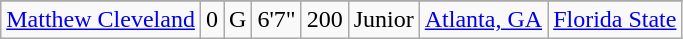<table class="wikitable sortable" border="1" style="text-align:center;">
<tr align=center>
</tr>
<tr>
<td><a href='#'>Matthew Cleveland</a></td>
<td>0</td>
<td>G</td>
<td>6'7"</td>
<td>200</td>
<td>Junior</td>
<td><a href='#'>Atlanta, GA</a></td>
<td><a href='#'>Florida State</a></td>
</tr>
</table>
